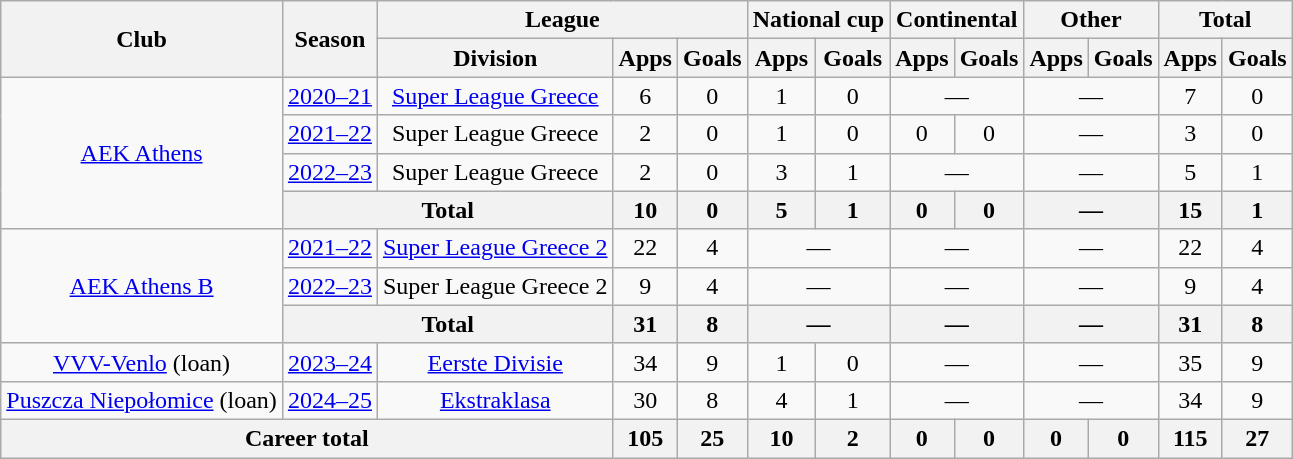<table class="wikitable" style="text-align: center;">
<tr>
<th rowspan=2>Club</th>
<th rowspan=2>Season</th>
<th colspan=3>League</th>
<th colspan=2>National cup</th>
<th colspan=2>Continental</th>
<th colspan=2>Other</th>
<th colspan=2>Total</th>
</tr>
<tr>
<th>Division</th>
<th>Apps</th>
<th>Goals</th>
<th>Apps</th>
<th>Goals</th>
<th>Apps</th>
<th>Goals</th>
<th>Apps</th>
<th>Goals</th>
<th>Apps</th>
<th>Goals</th>
</tr>
<tr>
<td rowspan="4"><a href='#'>AEK Athens</a></td>
<td><a href='#'>2020–21</a></td>
<td><a href='#'>Super League Greece</a></td>
<td>6</td>
<td>0</td>
<td>1</td>
<td>0</td>
<td colspan="2">—</td>
<td colspan="2">—</td>
<td>7</td>
<td>0</td>
</tr>
<tr>
<td><a href='#'>2021–22</a></td>
<td>Super League Greece</td>
<td>2</td>
<td>0</td>
<td>1</td>
<td>0</td>
<td>0</td>
<td>0</td>
<td colspan="2">—</td>
<td>3</td>
<td>0</td>
</tr>
<tr>
<td><a href='#'>2022–23</a></td>
<td>Super League Greece</td>
<td>2</td>
<td>0</td>
<td>3</td>
<td>1</td>
<td colspan="2">—</td>
<td colspan="2">—</td>
<td>5</td>
<td>1</td>
</tr>
<tr>
<th colspan="2">Total</th>
<th>10</th>
<th>0</th>
<th>5</th>
<th>1</th>
<th>0</th>
<th>0</th>
<th colspan="2">—</th>
<th>15</th>
<th>1</th>
</tr>
<tr>
<td rowspan="3"><a href='#'>AEK Athens B</a></td>
<td><a href='#'>2021–22</a></td>
<td><a href='#'>Super League Greece 2</a></td>
<td>22</td>
<td>4</td>
<td colspan="2">—</td>
<td colspan="2">—</td>
<td colspan="2">—</td>
<td>22</td>
<td>4</td>
</tr>
<tr>
<td><a href='#'>2022–23</a></td>
<td>Super League Greece 2</td>
<td>9</td>
<td>4</td>
<td colspan="2">—</td>
<td colspan="2">—</td>
<td colspan="2">—</td>
<td>9</td>
<td>4</td>
</tr>
<tr>
<th colspan="2">Total</th>
<th>31</th>
<th>8</th>
<th colspan="2">—</th>
<th colspan="2">—</th>
<th colspan="2">—</th>
<th>31</th>
<th>8</th>
</tr>
<tr>
<td><a href='#'>VVV-Venlo</a> (loan)</td>
<td><a href='#'>2023–24</a></td>
<td><a href='#'>Eerste Divisie</a></td>
<td>34</td>
<td>9</td>
<td>1</td>
<td>0</td>
<td colspan="2">—</td>
<td colspan="2">—</td>
<td>35</td>
<td>9</td>
</tr>
<tr>
<td><a href='#'>Puszcza Niepołomice</a> (loan)</td>
<td><a href='#'>2024–25</a></td>
<td><a href='#'>Ekstraklasa</a></td>
<td>30</td>
<td>8</td>
<td>4</td>
<td>1</td>
<td colspan="2">—</td>
<td colspan="2">—</td>
<td>34</td>
<td>9</td>
</tr>
<tr>
<th colspan="3">Career total</th>
<th>105</th>
<th>25</th>
<th>10</th>
<th>2</th>
<th>0</th>
<th>0</th>
<th>0</th>
<th>0</th>
<th>115</th>
<th>27</th>
</tr>
</table>
